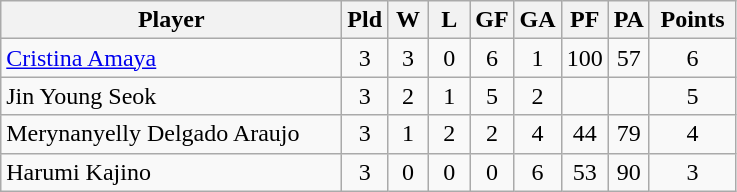<table class=wikitable style="text-align:center">
<tr>
<th width=220>Player</th>
<th width=20>Pld</th>
<th width=20>W</th>
<th width=20>L</th>
<th width=20>GF</th>
<th width=20>GA</th>
<th width=20>PF</th>
<th width=20>PA</th>
<th width=50>Points</th>
</tr>
<tr>
<td align=left> <a href='#'>Cristina Amaya</a></td>
<td>3</td>
<td>3</td>
<td>0</td>
<td>6</td>
<td>1</td>
<td>100</td>
<td>57</td>
<td>6</td>
</tr>
<tr>
<td align=left> Jin Young Seok</td>
<td>3</td>
<td>2</td>
<td>1</td>
<td>5</td>
<td>2</td>
<td></td>
<td></td>
<td>5</td>
</tr>
<tr>
<td align=left> Merynanyelly Delgado Araujo</td>
<td>3</td>
<td>1</td>
<td>2</td>
<td>2</td>
<td>4</td>
<td>44</td>
<td>79</td>
<td>4</td>
</tr>
<tr>
<td align=left> Harumi Kajino</td>
<td>3</td>
<td>0</td>
<td>0</td>
<td>0</td>
<td>6</td>
<td>53</td>
<td>90</td>
<td>3</td>
</tr>
</table>
